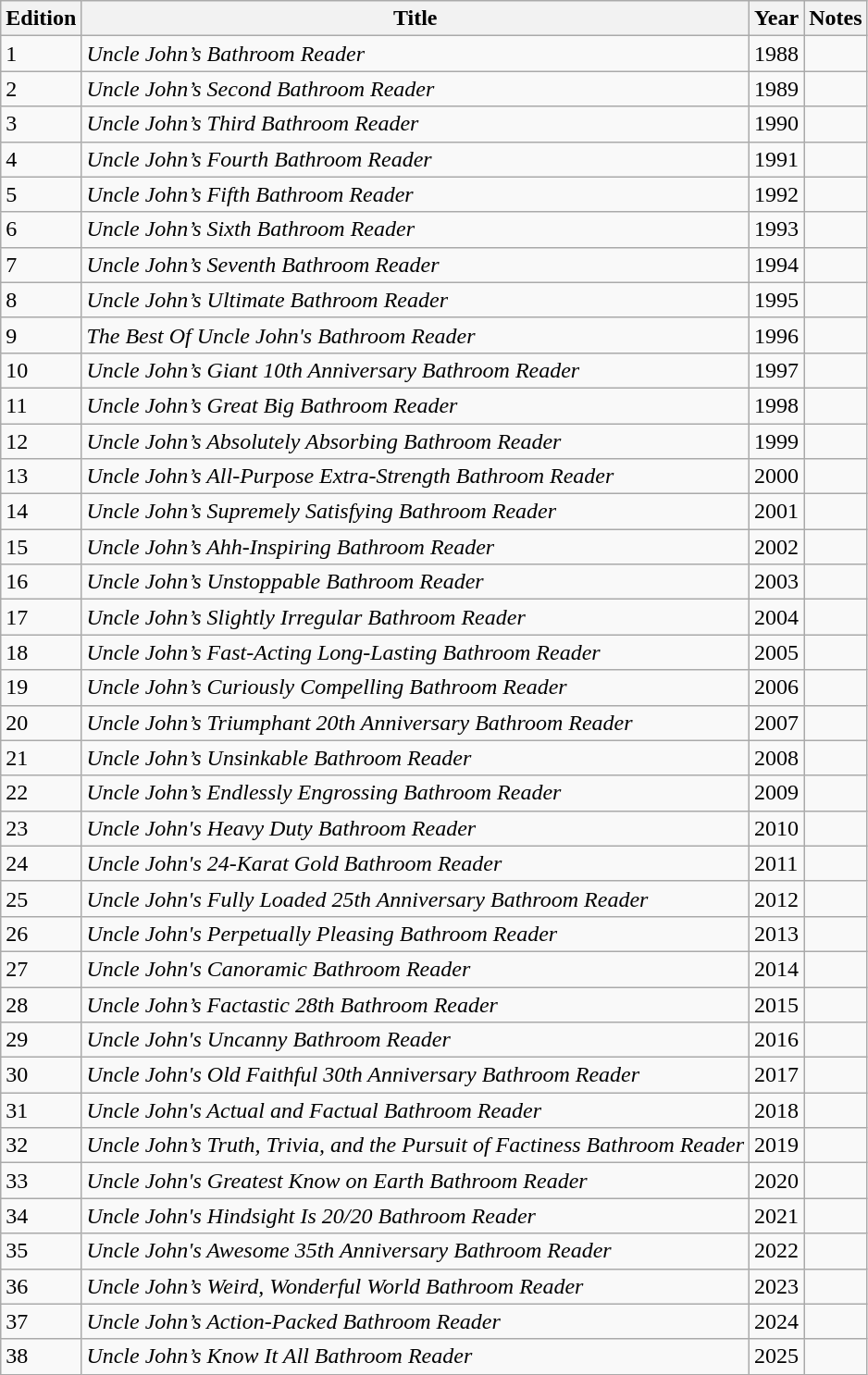<table class="wikitable sortable">
<tr>
<th>Edition</th>
<th>Title</th>
<th>Year</th>
<th class="unsortable">Notes</th>
</tr>
<tr>
<td>1</td>
<td><em>Uncle John’s Bathroom Reader</em></td>
<td>1988</td>
<td></td>
</tr>
<tr>
<td>2</td>
<td><em>Uncle John’s Second Bathroom Reader</em></td>
<td>1989</td>
<td></td>
</tr>
<tr>
<td>3</td>
<td><em>Uncle John’s Third Bathroom Reader</em></td>
<td>1990</td>
<td></td>
</tr>
<tr>
<td>4</td>
<td><em>Uncle John’s Fourth Bathroom Reader</em></td>
<td>1991</td>
<td></td>
</tr>
<tr>
<td>5</td>
<td><em>Uncle John’s Fifth Bathroom Reader</em></td>
<td>1992</td>
<td></td>
</tr>
<tr>
<td>6</td>
<td><em>Uncle John’s Sixth Bathroom Reader</em></td>
<td>1993</td>
<td></td>
</tr>
<tr>
<td>7</td>
<td><em>Uncle John’s Seventh Bathroom Reader</em></td>
<td>1994</td>
<td></td>
</tr>
<tr>
<td>8</td>
<td><em>Uncle John’s Ultimate Bathroom Reader</em></td>
<td>1995</td>
<td></td>
</tr>
<tr>
<td>9</td>
<td><em>The Best Of Uncle John's Bathroom Reader</em></td>
<td>1996</td>
<td></td>
</tr>
<tr>
<td>10</td>
<td><em>Uncle John’s Giant 10th Anniversary Bathroom Reader</em></td>
<td>1997</td>
<td></td>
</tr>
<tr>
<td>11</td>
<td><em>Uncle John’s Great Big Bathroom Reader</em></td>
<td>1998</td>
<td></td>
</tr>
<tr>
<td>12</td>
<td><em>Uncle John’s Absolutely Absorbing Bathroom Reader</em></td>
<td>1999</td>
<td></td>
</tr>
<tr>
<td>13</td>
<td><em>Uncle John’s All-Purpose Extra-Strength Bathroom Reader</em></td>
<td>2000</td>
<td></td>
</tr>
<tr>
<td>14</td>
<td><em>Uncle John’s Supremely Satisfying Bathroom Reader</em></td>
<td>2001</td>
<td></td>
</tr>
<tr>
<td>15</td>
<td><em>Uncle John’s Ahh-Inspiring Bathroom Reader</em></td>
<td>2002</td>
<td></td>
</tr>
<tr>
<td>16</td>
<td><em>Uncle John’s Unstoppable Bathroom Reader</em></td>
<td>2003</td>
<td></td>
</tr>
<tr>
<td>17</td>
<td><em>Uncle John’s Slightly Irregular Bathroom Reader</em></td>
<td>2004</td>
<td></td>
</tr>
<tr>
<td>18</td>
<td><em>Uncle John’s Fast-Acting Long-Lasting Bathroom Reader</em></td>
<td>2005</td>
<td></td>
</tr>
<tr>
<td>19</td>
<td><em>Uncle John’s Curiously Compelling Bathroom Reader</em></td>
<td>2006</td>
<td></td>
</tr>
<tr>
<td>20</td>
<td><em>Uncle John’s Triumphant 20th Anniversary Bathroom Reader</em></td>
<td>2007</td>
<td></td>
</tr>
<tr>
<td>21</td>
<td><em>Uncle John’s Unsinkable Bathroom Reader</em></td>
<td>2008</td>
<td></td>
</tr>
<tr>
<td>22</td>
<td><em>Uncle John’s Endlessly Engrossing Bathroom Reader</em></td>
<td>2009</td>
<td></td>
</tr>
<tr>
<td>23</td>
<td><em>Uncle John's Heavy Duty Bathroom Reader</em></td>
<td>2010</td>
<td></td>
</tr>
<tr>
<td>24</td>
<td><em>Uncle John's 24-Karat Gold Bathroom Reader</em></td>
<td>2011</td>
<td></td>
</tr>
<tr>
<td>25</td>
<td><em>Uncle John's Fully Loaded 25th Anniversary Bathroom Reader</em></td>
<td>2012</td>
<td></td>
</tr>
<tr>
<td>26</td>
<td><em>Uncle John's Perpetually Pleasing Bathroom Reader</em></td>
<td>2013</td>
<td></td>
</tr>
<tr>
<td>27</td>
<td><em>Uncle John's Canoramic Bathroom Reader</em></td>
<td>2014</td>
<td></td>
</tr>
<tr>
<td>28</td>
<td><em>Uncle John’s Factastic 28th Bathroom Reader</em></td>
<td>2015</td>
<td></td>
</tr>
<tr>
<td>29</td>
<td><em>Uncle John's Uncanny Bathroom Reader</em></td>
<td>2016</td>
<td></td>
</tr>
<tr>
<td>30</td>
<td><em>Uncle John's Old Faithful 30th Anniversary Bathroom Reader</em></td>
<td>2017</td>
<td></td>
</tr>
<tr>
<td>31</td>
<td><em>Uncle John's Actual and Factual Bathroom Reader</em></td>
<td>2018</td>
<td></td>
</tr>
<tr>
<td>32</td>
<td><em>Uncle John’s Truth, Trivia, and the Pursuit of Factiness Bathroom Reader</em></td>
<td>2019</td>
<td></td>
</tr>
<tr>
<td>33</td>
<td><em>Uncle John's Greatest Know on Earth Bathroom Reader</em></td>
<td>2020</td>
<td></td>
</tr>
<tr>
<td>34</td>
<td><em>Uncle John's Hindsight Is 20/20 Bathroom Reader</em></td>
<td>2021</td>
<td></td>
</tr>
<tr>
<td>35</td>
<td><em>Uncle John's Awesome 35th Anniversary Bathroom Reader</em></td>
<td>2022</td>
<td></td>
</tr>
<tr>
<td>36</td>
<td><em>Uncle John’s Weird, Wonderful World Bathroom Reader</em></td>
<td>2023</td>
<td></td>
</tr>
<tr>
<td>37</td>
<td><em>Uncle John’s Action-Packed Bathroom Reader</em></td>
<td>2024</td>
<td></td>
</tr>
<tr>
<td>38</td>
<td><em>Uncle John’s Know It All Bathroom Reader</em></td>
<td>2025</td>
<td></td>
</tr>
</table>
